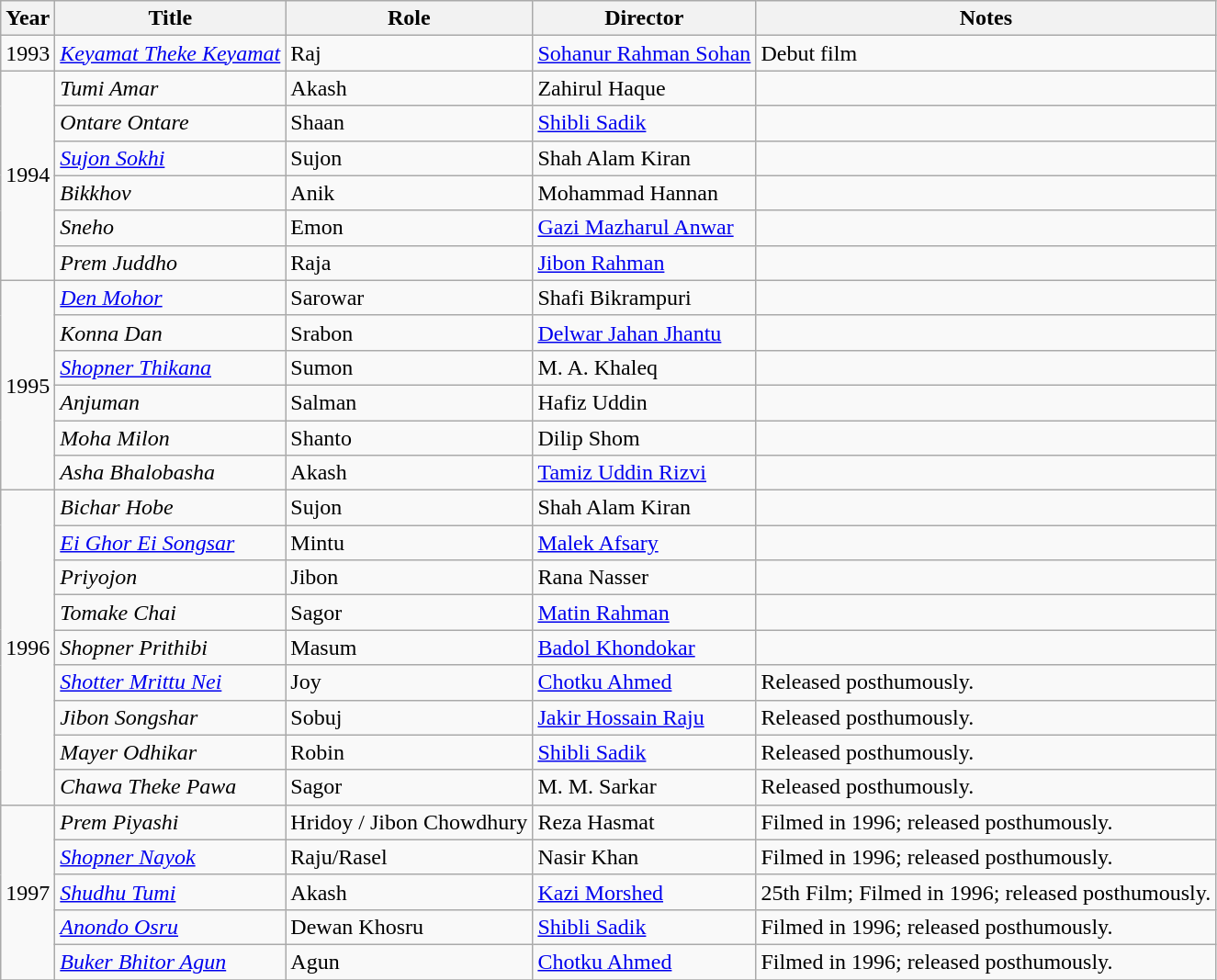<table class="wikitable sortable">
<tr>
<th>Year</th>
<th>Title</th>
<th>Role</th>
<th>Director</th>
<th>Notes</th>
</tr>
<tr>
<td>1993</td>
<td><em><a href='#'>Keyamat Theke Keyamat</a></em></td>
<td>Raj</td>
<td><a href='#'>Sohanur Rahman Sohan</a></td>
<td>Debut film</td>
</tr>
<tr>
<td rowspan="6">1994</td>
<td><em>Tumi Amar</em></td>
<td>Akash</td>
<td>Zahirul Haque</td>
<td></td>
</tr>
<tr>
<td><em>Ontare Ontare</em></td>
<td>Shaan</td>
<td><a href='#'>Shibli Sadik</a></td>
<td></td>
</tr>
<tr>
<td><em><a href='#'>Sujon Sokhi</a></em></td>
<td>Sujon</td>
<td>Shah Alam Kiran</td>
<td></td>
</tr>
<tr>
<td><em>Bikkhov</em></td>
<td>Anik</td>
<td>Mohammad Hannan</td>
<td></td>
</tr>
<tr>
<td><em>Sneho</em></td>
<td>Emon</td>
<td><a href='#'>Gazi Mazharul Anwar</a></td>
<td></td>
</tr>
<tr>
<td><em>Prem Juddho</em></td>
<td>Raja</td>
<td><a href='#'>Jibon Rahman</a></td>
<td></td>
</tr>
<tr>
<td rowspan="6">1995</td>
<td><em><a href='#'>Den Mohor</a></em></td>
<td>Sarowar</td>
<td>Shafi Bikrampuri</td>
<td></td>
</tr>
<tr>
<td><em>Konna Dan</em></td>
<td>Srabon</td>
<td><a href='#'>Delwar Jahan Jhantu</a></td>
<td></td>
</tr>
<tr>
<td><em><a href='#'>Shopner Thikana</a></em></td>
<td>Sumon</td>
<td>M. A. Khaleq</td>
<td></td>
</tr>
<tr>
<td><em>Anjuman</em></td>
<td>Salman</td>
<td>Hafiz Uddin</td>
<td></td>
</tr>
<tr>
<td><em>Moha Milon</em></td>
<td>Shanto</td>
<td>Dilip Shom</td>
<td></td>
</tr>
<tr>
<td><em>Asha Bhalobasha</em></td>
<td>Akash</td>
<td><a href='#'>Tamiz Uddin Rizvi</a></td>
<td></td>
</tr>
<tr>
<td rowspan="9">1996</td>
<td><em>Bichar Hobe</em></td>
<td>Sujon</td>
<td>Shah Alam Kiran</td>
<td></td>
</tr>
<tr>
<td><em><a href='#'>Ei Ghor Ei Songsar</a></em></td>
<td>Mintu</td>
<td><a href='#'>Malek Afsary</a></td>
<td></td>
</tr>
<tr>
<td><em>Priyojon</em></td>
<td>Jibon</td>
<td>Rana Nasser</td>
<td></td>
</tr>
<tr>
<td><em>Tomake Chai</em></td>
<td>Sagor</td>
<td><a href='#'>Matin Rahman</a></td>
<td></td>
</tr>
<tr>
<td><em>Shopner Prithibi</em></td>
<td>Masum</td>
<td><a href='#'>Badol Khondokar</a></td>
<td></td>
</tr>
<tr>
<td><em><a href='#'>Shotter Mrittu Nei</a></em></td>
<td>Joy</td>
<td><a href='#'>Chotku Ahmed</a></td>
<td>Released posthumously.</td>
</tr>
<tr>
<td><em>Jibon Songshar</em></td>
<td>Sobuj</td>
<td><a href='#'>Jakir Hossain Raju</a></td>
<td>Released posthumously.</td>
</tr>
<tr>
<td><em>Mayer Odhikar</em></td>
<td>Robin</td>
<td><a href='#'>Shibli Sadik</a></td>
<td>Released posthumously.</td>
</tr>
<tr>
<td><em>Chawa Theke Pawa</em></td>
<td>Sagor</td>
<td>M. M. Sarkar</td>
<td>Released posthumously.</td>
</tr>
<tr>
<td rowspan="5">1997</td>
<td><em>Prem Piyashi</em></td>
<td>Hridoy / Jibon Chowdhury</td>
<td>Reza Hasmat</td>
<td>Filmed in 1996; released posthumously.</td>
</tr>
<tr>
<td><em><a href='#'>Shopner Nayok</a></em></td>
<td>Raju/Rasel</td>
<td>Nasir Khan</td>
<td>Filmed in 1996; released posthumously.</td>
</tr>
<tr>
<td><em><a href='#'>Shudhu Tumi</a></em></td>
<td>Akash</td>
<td><a href='#'>Kazi Morshed</a></td>
<td>25th Film; Filmed in 1996; released posthumously.</td>
</tr>
<tr>
<td><em><a href='#'>Anondo Osru</a></em></td>
<td>Dewan Khosru</td>
<td><a href='#'>Shibli Sadik</a></td>
<td>Filmed in 1996; released posthumously.</td>
</tr>
<tr>
<td><em><a href='#'>Buker Bhitor Agun</a></em></td>
<td>Agun</td>
<td><a href='#'>Chotku Ahmed</a></td>
<td>Filmed in 1996; released posthumously.</td>
</tr>
<tr>
</tr>
</table>
